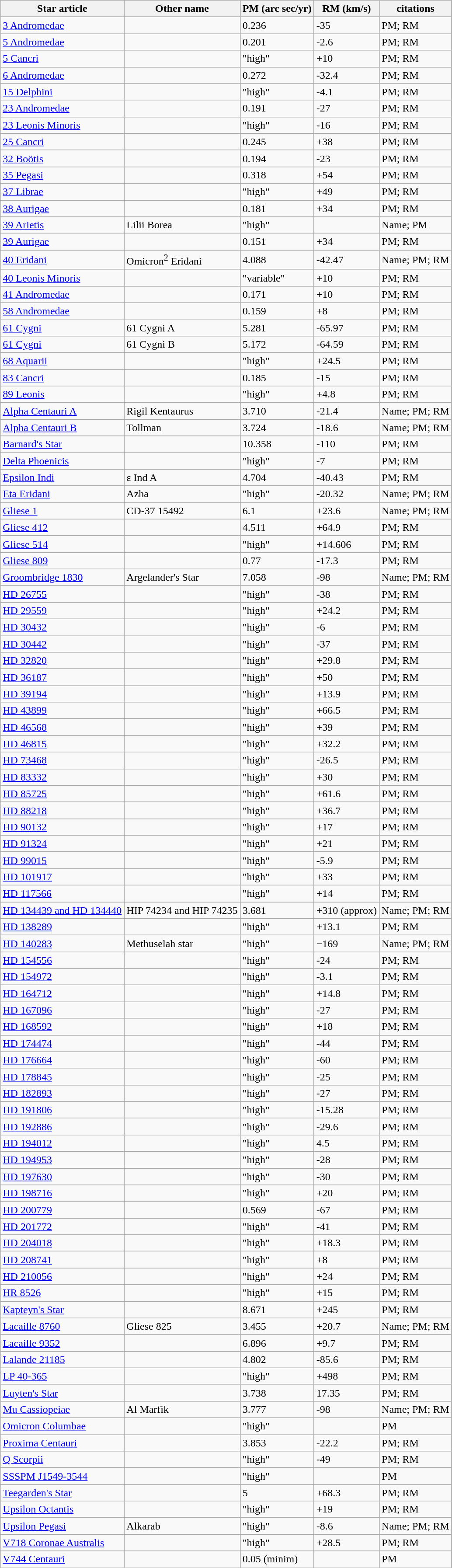<table class="wikitable sortable">
<tr>
<th>Star article</th>
<th>Other name</th>
<th>PM (arc sec/yr)</th>
<th>RM (km/s)</th>
<th>citations</th>
</tr>
<tr>
<td><a href='#'>3 Andromedae</a></td>
<td></td>
<td>0.236</td>
<td>-35</td>
<td>PM; RM</td>
</tr>
<tr>
<td><a href='#'>5 Andromedae</a></td>
<td></td>
<td>0.201</td>
<td>-2.6</td>
<td>PM; RM</td>
</tr>
<tr>
<td><a href='#'>5 Cancri</a></td>
<td></td>
<td>"high"</td>
<td>+10</td>
<td>PM; RM</td>
</tr>
<tr>
<td><a href='#'>6 Andromedae</a></td>
<td></td>
<td>0.272</td>
<td>-32.4</td>
<td>PM; RM</td>
</tr>
<tr>
<td><a href='#'>15 Delphini</a></td>
<td></td>
<td>"high"</td>
<td>-4.1</td>
<td>PM; RM</td>
</tr>
<tr>
<td><a href='#'>23 Andromedae</a></td>
<td></td>
<td>0.191</td>
<td>-27</td>
<td>PM; RM</td>
</tr>
<tr>
<td><a href='#'>23 Leonis Minoris</a></td>
<td></td>
<td>"high"</td>
<td>-16</td>
<td>PM; RM</td>
</tr>
<tr>
<td><a href='#'>25 Cancri</a></td>
<td></td>
<td>0.245</td>
<td>+38</td>
<td>PM; RM</td>
</tr>
<tr>
<td><a href='#'>32 Boötis</a></td>
<td></td>
<td>0.194</td>
<td>-23</td>
<td>PM; RM</td>
</tr>
<tr>
<td><a href='#'>35 Pegasi</a></td>
<td></td>
<td>0.318</td>
<td>+54</td>
<td>PM; RM</td>
</tr>
<tr>
<td><a href='#'>37 Librae</a></td>
<td></td>
<td>"high"</td>
<td>+49</td>
<td>PM; RM</td>
</tr>
<tr>
<td><a href='#'>38 Aurigae</a></td>
<td></td>
<td>0.181</td>
<td>+34</td>
<td>PM; RM</td>
</tr>
<tr>
<td><a href='#'>39 Arietis</a></td>
<td>Lilii Borea</td>
<td>"high"</td>
<td></td>
<td>Name; PM</td>
</tr>
<tr>
<td><a href='#'>39 Aurigae</a></td>
<td></td>
<td>0.151</td>
<td>+34</td>
<td>PM; RM</td>
</tr>
<tr>
<td><a href='#'>40 Eridani</a></td>
<td>Omicron<sup>2</sup> Eridani</td>
<td>4.088</td>
<td>-42.47</td>
<td>Name; PM; RM</td>
</tr>
<tr>
<td><a href='#'>40 Leonis Minoris</a></td>
<td></td>
<td>"variable"</td>
<td>+10</td>
<td>PM; RM</td>
</tr>
<tr>
<td><a href='#'>41 Andromedae</a></td>
<td></td>
<td>0.171</td>
<td>+10</td>
<td>PM; RM</td>
</tr>
<tr>
<td><a href='#'>58 Andromedae</a></td>
<td></td>
<td>0.159</td>
<td>+8</td>
<td>PM; RM</td>
</tr>
<tr>
<td><a href='#'>61 Cygni</a></td>
<td>61 Cygni A</td>
<td>5.281</td>
<td>-65.97</td>
<td>PM; RM</td>
</tr>
<tr>
<td><a href='#'>61 Cygni</a></td>
<td>61 Cygni B</td>
<td>5.172</td>
<td>-64.59</td>
<td>PM; RM</td>
</tr>
<tr>
<td><a href='#'>68 Aquarii</a></td>
<td></td>
<td>"high"</td>
<td>+24.5</td>
<td>PM; RM</td>
</tr>
<tr>
<td><a href='#'>83 Cancri</a></td>
<td></td>
<td>0.185</td>
<td>-15</td>
<td>PM; RM</td>
</tr>
<tr>
<td><a href='#'>89 Leonis</a></td>
<td></td>
<td>"high"</td>
<td>+4.8</td>
<td>PM; RM</td>
</tr>
<tr>
<td><a href='#'>Alpha Centauri A</a></td>
<td>Rigil Kentaurus</td>
<td>3.710</td>
<td>-21.4</td>
<td>Name; PM; RM</td>
</tr>
<tr>
<td><a href='#'>Alpha Centauri B</a></td>
<td>Tollman</td>
<td>3.724</td>
<td>-18.6</td>
<td>Name; PM; RM</td>
</tr>
<tr>
<td><a href='#'>Barnard's Star</a></td>
<td></td>
<td>10.358</td>
<td>-110</td>
<td>PM; RM</td>
</tr>
<tr>
<td><a href='#'>Delta Phoenicis</a></td>
<td></td>
<td>"high"</td>
<td>-7</td>
<td>PM; RM</td>
</tr>
<tr>
<td><a href='#'>Epsilon Indi</a></td>
<td>ε Ind A</td>
<td>4.704</td>
<td>-40.43</td>
<td>PM; RM</td>
</tr>
<tr>
<td><a href='#'>Eta Eridani</a></td>
<td>Azha</td>
<td>"high"</td>
<td>-20.32</td>
<td>Name; PM; RM</td>
</tr>
<tr>
<td><a href='#'>Gliese 1</a></td>
<td>CD-37 15492</td>
<td>6.1</td>
<td>+23.6</td>
<td>Name; PM; RM</td>
</tr>
<tr>
<td><a href='#'>Gliese 412</a></td>
<td></td>
<td>4.511</td>
<td>+64.9</td>
<td>PM; RM</td>
</tr>
<tr>
<td><a href='#'>Gliese 514</a></td>
<td></td>
<td>"high"</td>
<td>+14.606</td>
<td>PM; RM</td>
</tr>
<tr>
<td><a href='#'>Gliese 809</a></td>
<td></td>
<td>0.77</td>
<td>-17.3</td>
<td>PM; RM</td>
</tr>
<tr>
<td><a href='#'>Groombridge 1830</a></td>
<td>Argelander's Star</td>
<td>7.058</td>
<td>-98</td>
<td>Name; PM; RM</td>
</tr>
<tr>
<td><a href='#'>HD 26755</a></td>
<td></td>
<td>"high"</td>
<td>-38</td>
<td>PM; RM</td>
</tr>
<tr>
<td><a href='#'>HD 29559</a></td>
<td></td>
<td>"high"</td>
<td>+24.2</td>
<td>PM; RM</td>
</tr>
<tr>
<td><a href='#'>HD 30432</a></td>
<td></td>
<td>"high"</td>
<td>-6</td>
<td>PM; RM</td>
</tr>
<tr>
<td><a href='#'>HD 30442</a></td>
<td></td>
<td>"high"</td>
<td>-37</td>
<td>PM; RM</td>
</tr>
<tr>
<td><a href='#'>HD 32820</a></td>
<td></td>
<td>"high"</td>
<td>+29.8</td>
<td>PM; RM</td>
</tr>
<tr>
<td><a href='#'>HD 36187</a></td>
<td></td>
<td>"high"</td>
<td>+50</td>
<td>PM; RM</td>
</tr>
<tr>
<td><a href='#'>HD 39194</a></td>
<td></td>
<td>"high"</td>
<td>+13.9</td>
<td>PM; RM</td>
</tr>
<tr>
<td><a href='#'>HD 43899</a></td>
<td></td>
<td>"high"</td>
<td>+66.5</td>
<td>PM; RM</td>
</tr>
<tr>
<td><a href='#'>HD 46568</a></td>
<td></td>
<td>"high"</td>
<td>+39</td>
<td>PM; RM</td>
</tr>
<tr>
<td><a href='#'>HD 46815</a></td>
<td></td>
<td>"high"</td>
<td>+32.2</td>
<td>PM; RM</td>
</tr>
<tr>
<td><a href='#'>HD 73468</a></td>
<td></td>
<td>"high"</td>
<td>-26.5</td>
<td>PM; RM</td>
</tr>
<tr>
<td><a href='#'>HD 83332</a></td>
<td></td>
<td>"high"</td>
<td>+30</td>
<td>PM; RM</td>
</tr>
<tr>
<td><a href='#'>HD 85725</a></td>
<td></td>
<td>"high"</td>
<td>+61.6</td>
<td>PM; RM</td>
</tr>
<tr>
<td><a href='#'>HD 88218</a></td>
<td></td>
<td>"high"</td>
<td>+36.7</td>
<td>PM; RM</td>
</tr>
<tr>
<td><a href='#'>HD 90132</a></td>
<td></td>
<td>"high"</td>
<td>+17</td>
<td>PM; RM</td>
</tr>
<tr>
<td><a href='#'>HD 91324</a></td>
<td></td>
<td>"high"</td>
<td>+21</td>
<td>PM; RM</td>
</tr>
<tr>
<td><a href='#'>HD 99015</a></td>
<td></td>
<td>"high"</td>
<td>-5.9</td>
<td>PM; RM</td>
</tr>
<tr>
<td><a href='#'>HD 101917</a></td>
<td></td>
<td>"high"</td>
<td>+33</td>
<td>PM; RM</td>
</tr>
<tr>
<td><a href='#'>HD 117566</a></td>
<td></td>
<td>"high"</td>
<td>+14</td>
<td>PM; RM</td>
</tr>
<tr>
<td><a href='#'>HD 134439 and HD 134440</a></td>
<td>HIP 74234 and HIP 74235</td>
<td>3.681</td>
<td>+310 (approx)</td>
<td>Name; PM; RM</td>
</tr>
<tr>
<td><a href='#'>HD 138289</a></td>
<td></td>
<td>"high"</td>
<td>+13.1</td>
<td>PM; RM</td>
</tr>
<tr>
<td><a href='#'>HD 140283</a></td>
<td>Methuselah star</td>
<td>"high"</td>
<td>−169</td>
<td>Name; PM; RM</td>
</tr>
<tr>
<td><a href='#'>HD 154556</a></td>
<td></td>
<td>"high"</td>
<td>-24</td>
<td>PM; RM</td>
</tr>
<tr>
<td><a href='#'>HD 154972</a></td>
<td></td>
<td>"high"</td>
<td>-3.1</td>
<td>PM; RM</td>
</tr>
<tr>
<td><a href='#'>HD 164712</a></td>
<td></td>
<td>"high"</td>
<td>+14.8</td>
<td>PM; RM</td>
</tr>
<tr>
<td><a href='#'>HD 167096</a></td>
<td></td>
<td>"high"</td>
<td>-27</td>
<td>PM; RM</td>
</tr>
<tr>
<td><a href='#'>HD 168592</a></td>
<td></td>
<td>"high"</td>
<td>+18</td>
<td>PM; RM</td>
</tr>
<tr>
<td><a href='#'>HD 174474</a></td>
<td></td>
<td>"high"</td>
<td>-44</td>
<td>PM; RM</td>
</tr>
<tr>
<td><a href='#'>HD 176664</a></td>
<td></td>
<td>"high"</td>
<td>-60</td>
<td>PM; RM</td>
</tr>
<tr>
<td><a href='#'>HD 178845</a></td>
<td></td>
<td>"high"</td>
<td>-25</td>
<td>PM; RM</td>
</tr>
<tr>
<td><a href='#'>HD 182893</a></td>
<td></td>
<td>"high"</td>
<td>-27</td>
<td>PM; RM</td>
</tr>
<tr>
<td><a href='#'>HD 191806</a></td>
<td></td>
<td>"high"</td>
<td>-15.28</td>
<td>PM; RM</td>
</tr>
<tr>
<td><a href='#'>HD 192886</a></td>
<td></td>
<td>"high"</td>
<td>-29.6</td>
<td>PM; RM</td>
</tr>
<tr>
<td><a href='#'>HD 194012</a></td>
<td></td>
<td>"high"</td>
<td>4.5</td>
<td>PM; RM</td>
</tr>
<tr>
<td><a href='#'>HD 194953</a></td>
<td></td>
<td>"high"</td>
<td>-28</td>
<td>PM; RM</td>
</tr>
<tr>
<td><a href='#'>HD 197630</a></td>
<td></td>
<td>"high"</td>
<td>-30</td>
<td>PM; RM</td>
</tr>
<tr>
<td><a href='#'>HD 198716</a></td>
<td></td>
<td>"high"</td>
<td>+20</td>
<td>PM; RM</td>
</tr>
<tr>
<td><a href='#'>HD 200779</a></td>
<td></td>
<td>0.569</td>
<td>-67</td>
<td>PM; RM</td>
</tr>
<tr>
<td><a href='#'>HD 201772</a></td>
<td></td>
<td>"high"</td>
<td>-41</td>
<td>PM; RM</td>
</tr>
<tr>
<td><a href='#'>HD 204018</a></td>
<td></td>
<td>"high"</td>
<td>+18.3</td>
<td>PM; RM</td>
</tr>
<tr>
<td><a href='#'>HD 208741</a></td>
<td></td>
<td>"high"</td>
<td>+8</td>
<td>PM; RM</td>
</tr>
<tr>
<td><a href='#'>HD 210056</a></td>
<td></td>
<td>"high"</td>
<td>+24</td>
<td>PM; RM</td>
</tr>
<tr>
<td><a href='#'>HR 8526</a></td>
<td></td>
<td>"high"</td>
<td>+15</td>
<td>PM; RM</td>
</tr>
<tr>
<td><a href='#'>Kapteyn's Star</a></td>
<td></td>
<td>8.671</td>
<td>+245</td>
<td>PM; RM</td>
</tr>
<tr>
<td><a href='#'>Lacaille 8760</a></td>
<td>Gliese 825</td>
<td>3.455</td>
<td>+20.7</td>
<td>Name; PM; RM</td>
</tr>
<tr>
<td><a href='#'>Lacaille 9352</a></td>
<td></td>
<td>6.896</td>
<td>+9.7</td>
<td>PM; RM</td>
</tr>
<tr>
<td><a href='#'>Lalande 21185</a></td>
<td></td>
<td>4.802</td>
<td>-85.6</td>
<td>PM; RM</td>
</tr>
<tr>
<td><a href='#'>LP 40-365</a></td>
<td></td>
<td>"high"</td>
<td>+498</td>
<td>PM; RM</td>
</tr>
<tr>
<td><a href='#'>Luyten's Star</a></td>
<td></td>
<td>3.738</td>
<td>17.35</td>
<td>PM; RM</td>
</tr>
<tr>
<td><a href='#'>Mu Cassiopeiae</a></td>
<td>Al Marfik</td>
<td>3.777</td>
<td>-98</td>
<td>Name; PM; RM</td>
</tr>
<tr>
<td><a href='#'>Omicron Columbae</a></td>
<td></td>
<td>"high"</td>
<td></td>
<td>PM</td>
</tr>
<tr>
<td><a href='#'>Proxima Centauri</a></td>
<td></td>
<td>3.853</td>
<td>-22.2</td>
<td>PM; RM</td>
</tr>
<tr>
<td><a href='#'>Q Scorpii</a></td>
<td></td>
<td>"high"</td>
<td>-49</td>
<td>PM; RM</td>
</tr>
<tr>
<td><a href='#'>SSSPM J1549-3544</a></td>
<td></td>
<td>"high"</td>
<td></td>
<td>PM</td>
</tr>
<tr>
<td><a href='#'>Teegarden's Star</a></td>
<td></td>
<td>5</td>
<td>+68.3</td>
<td>PM; RM</td>
</tr>
<tr>
<td><a href='#'>Upsilon Octantis</a></td>
<td></td>
<td>"high"</td>
<td>+19</td>
<td>PM; RM</td>
</tr>
<tr>
<td><a href='#'>Upsilon Pegasi</a></td>
<td>Alkarab</td>
<td>"high"</td>
<td>-8.6</td>
<td>Name; PM; RM</td>
</tr>
<tr>
<td><a href='#'>V718 Coronae Australis</a></td>
<td></td>
<td>"high"</td>
<td>+28.5</td>
<td>PM; RM</td>
</tr>
<tr>
<td><a href='#'>V744 Centauri</a></td>
<td></td>
<td>0.05 (minim)</td>
<td></td>
<td>PM</td>
</tr>
</table>
